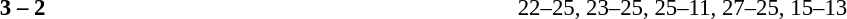<table width=100% cellspacing=1>
<tr>
<th width=20%></th>
<th width=12%></th>
<th width=20%></th>
<th width=33%></th>
<td></td>
</tr>
<tr style=font-size:95%>
<td align=right><strong></strong></td>
<td align=center><strong>3 – 2</strong></td>
<td></td>
<td>22–25, 23–25, 25–11, 27–25, 15–13</td>
</tr>
</table>
